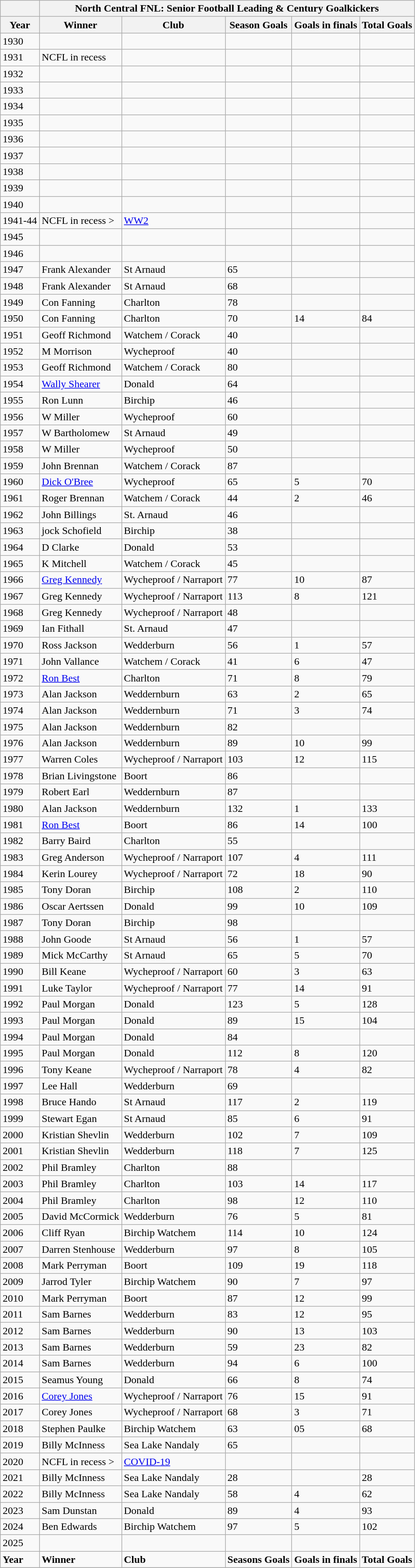<table class="wikitable collapsible collapsed">
<tr>
<th></th>
<th colspan=9>North Central FNL: Senior Football Leading & Century Goalkickers</th>
</tr>
<tr>
<th>Year</th>
<th>Winner</th>
<th>Club</th>
<th>Season Goals</th>
<th>Goals in finals</th>
<th>Total Goals</th>
</tr>
<tr>
<td>1930</td>
<td></td>
<td></td>
<td></td>
<td></td>
<td></td>
</tr>
<tr>
<td>1931</td>
<td>NCFL in recess</td>
<td></td>
<td></td>
<td></td>
<td></td>
</tr>
<tr>
<td>1932</td>
<td></td>
<td></td>
<td></td>
<td></td>
<td></td>
</tr>
<tr>
<td>1933</td>
<td></td>
<td></td>
<td></td>
<td></td>
<td></td>
</tr>
<tr>
<td>1934</td>
<td></td>
<td></td>
<td></td>
<td></td>
<td></td>
</tr>
<tr>
<td>1935</td>
<td></td>
<td></td>
<td></td>
<td></td>
<td></td>
</tr>
<tr>
<td>1936</td>
<td></td>
<td></td>
<td></td>
<td></td>
<td></td>
</tr>
<tr>
<td>1937</td>
<td></td>
<td></td>
<td></td>
<td></td>
<td></td>
</tr>
<tr>
<td>1938</td>
<td></td>
<td></td>
<td></td>
<td></td>
<td></td>
</tr>
<tr>
<td>1939</td>
<td></td>
<td></td>
<td></td>
<td></td>
<td></td>
</tr>
<tr>
<td>1940</td>
<td></td>
<td></td>
<td></td>
<td></td>
<td></td>
</tr>
<tr>
<td>1941-44</td>
<td>NCFL in recess ></td>
<td><a href='#'>WW2</a></td>
<td></td>
<td></td>
<td></td>
</tr>
<tr>
<td>1945</td>
<td></td>
<td></td>
<td></td>
<td></td>
<td></td>
</tr>
<tr>
<td>1946</td>
<td></td>
<td></td>
<td></td>
<td></td>
<td></td>
</tr>
<tr>
<td>1947</td>
<td>Frank Alexander</td>
<td>St Arnaud</td>
<td>65</td>
<td></td>
<td></td>
</tr>
<tr>
<td>1948</td>
<td>Frank Alexander</td>
<td>St Arnaud</td>
<td>68</td>
<td></td>
<td></td>
</tr>
<tr>
<td>1949</td>
<td>Con Fanning</td>
<td>Charlton</td>
<td>78</td>
<td></td>
<td></td>
</tr>
<tr>
<td>1950</td>
<td>Con Fanning</td>
<td>Charlton</td>
<td>70</td>
<td>14</td>
<td>84</td>
</tr>
<tr>
<td>1951</td>
<td>Geoff Richmond</td>
<td>Watchem / Corack</td>
<td>40</td>
<td></td>
<td></td>
</tr>
<tr>
<td>1952</td>
<td>M Morrison</td>
<td>Wycheproof</td>
<td>40</td>
<td></td>
<td></td>
</tr>
<tr>
<td>1953</td>
<td>Geoff Richmond</td>
<td>Watchem / Corack</td>
<td>80</td>
<td></td>
<td></td>
</tr>
<tr>
<td>1954</td>
<td><a href='#'>Wally Shearer</a></td>
<td>Donald</td>
<td>64</td>
<td></td>
<td></td>
</tr>
<tr>
<td>1955</td>
<td>Ron Lunn</td>
<td>Birchip</td>
<td>46</td>
<td></td>
<td></td>
</tr>
<tr>
<td>1956</td>
<td>W Miller</td>
<td>Wycheproof</td>
<td>60</td>
<td></td>
<td></td>
</tr>
<tr>
<td>1957</td>
<td>W Bartholomew</td>
<td>St Arnaud</td>
<td>49</td>
<td></td>
<td></td>
</tr>
<tr>
<td>1958</td>
<td>W Miller</td>
<td>Wycheproof</td>
<td>50</td>
<td></td>
<td></td>
</tr>
<tr>
<td>1959</td>
<td>John Brennan</td>
<td>Watchem / Corack</td>
<td>87</td>
<td></td>
<td></td>
</tr>
<tr>
<td>1960</td>
<td><a href='#'>Dick O'Bree</a></td>
<td>Wycheproof</td>
<td>65</td>
<td>5</td>
<td>70</td>
</tr>
<tr>
<td>1961</td>
<td>Roger Brennan</td>
<td>Watchem / Corack</td>
<td>44</td>
<td>2</td>
<td>46</td>
</tr>
<tr>
<td>1962</td>
<td>John Billings</td>
<td>St. Arnaud</td>
<td>46</td>
<td></td>
<td></td>
</tr>
<tr>
<td>1963</td>
<td>jock Schofield</td>
<td>Birchip</td>
<td>38</td>
<td></td>
<td></td>
</tr>
<tr>
<td>1964</td>
<td>D Clarke</td>
<td>Donald</td>
<td>53</td>
<td></td>
<td></td>
</tr>
<tr>
<td>1965</td>
<td>K Mitchell</td>
<td>Watchem / Corack</td>
<td>45</td>
<td></td>
<td></td>
</tr>
<tr>
<td>1966</td>
<td><a href='#'>Greg Kennedy</a></td>
<td>Wycheproof / Narraport</td>
<td>77</td>
<td>10</td>
<td>87</td>
</tr>
<tr>
<td>1967</td>
<td>Greg Kennedy</td>
<td>Wycheproof / Narraport</td>
<td>113</td>
<td>8</td>
<td>121</td>
</tr>
<tr>
<td>1968</td>
<td>Greg Kennedy</td>
<td>Wycheproof / Narraport</td>
<td>48</td>
<td></td>
<td></td>
</tr>
<tr>
<td>1969</td>
<td>Ian Fithall</td>
<td>St. Arnaud</td>
<td>47</td>
<td></td>
<td></td>
</tr>
<tr>
<td>1970</td>
<td>Ross Jackson</td>
<td>Wedderburn</td>
<td>56</td>
<td>1</td>
<td>57</td>
</tr>
<tr>
<td>1971</td>
<td>John Vallance</td>
<td>Watchem / Corack</td>
<td>41</td>
<td>6</td>
<td>47</td>
</tr>
<tr>
<td>1972</td>
<td><a href='#'>Ron Best</a></td>
<td>Charlton</td>
<td>71</td>
<td>8</td>
<td>79</td>
</tr>
<tr>
<td>1973</td>
<td>Alan Jackson</td>
<td>Weddernburn</td>
<td>63</td>
<td>2</td>
<td>65</td>
</tr>
<tr>
<td>1974</td>
<td>Alan Jackson</td>
<td>Weddernburn</td>
<td>71</td>
<td>3</td>
<td>74</td>
</tr>
<tr>
<td>1975</td>
<td>Alan Jackson</td>
<td>Weddernburn</td>
<td>82</td>
<td></td>
<td></td>
</tr>
<tr>
<td>1976</td>
<td>Alan Jackson</td>
<td>Weddernburn</td>
<td>89</td>
<td>10</td>
<td>99</td>
</tr>
<tr>
<td>1977</td>
<td>Warren Coles</td>
<td>Wycheproof / Narraport</td>
<td>103</td>
<td>12</td>
<td>115</td>
</tr>
<tr>
<td>1978</td>
<td>Brian Livingstone</td>
<td>Boort</td>
<td>86</td>
<td></td>
<td></td>
</tr>
<tr>
<td>1979</td>
<td>Robert Earl</td>
<td>Weddernburn</td>
<td>87</td>
<td></td>
<td></td>
</tr>
<tr>
<td>1980</td>
<td>Alan Jackson</td>
<td>Weddernburn</td>
<td>132</td>
<td>1</td>
<td>133</td>
</tr>
<tr>
<td>1981</td>
<td><a href='#'>Ron Best</a></td>
<td>Boort</td>
<td>86</td>
<td>14</td>
<td>100</td>
</tr>
<tr>
<td>1982</td>
<td>Barry Baird</td>
<td>Charlton</td>
<td>55</td>
<td></td>
<td></td>
</tr>
<tr>
<td>1983</td>
<td>Greg Anderson</td>
<td>Wycheproof / Narraport</td>
<td>107</td>
<td>4</td>
<td>111</td>
</tr>
<tr>
<td>1984</td>
<td>Kerin Lourey</td>
<td>Wycheproof / Narraport</td>
<td>72</td>
<td>18</td>
<td>90</td>
</tr>
<tr>
<td>1985</td>
<td>Tony Doran</td>
<td>Birchip</td>
<td>108</td>
<td>2</td>
<td>110</td>
</tr>
<tr>
<td>1986</td>
<td>Oscar Aertssen</td>
<td>Donald</td>
<td>99</td>
<td>10</td>
<td>109</td>
</tr>
<tr>
<td>1987</td>
<td>Tony Doran</td>
<td>Birchip</td>
<td>98</td>
<td></td>
<td></td>
</tr>
<tr>
<td>1988</td>
<td>John Goode</td>
<td>St Arnaud</td>
<td>56</td>
<td>1</td>
<td>57</td>
</tr>
<tr>
<td>1989</td>
<td>Mick McCarthy</td>
<td>St Arnaud</td>
<td>65</td>
<td>5</td>
<td>70</td>
</tr>
<tr>
<td>1990</td>
<td>Bill Keane</td>
<td>Wycheproof / Narraport</td>
<td>60</td>
<td>3</td>
<td>63</td>
</tr>
<tr>
<td>1991</td>
<td>Luke Taylor</td>
<td>Wycheproof / Narraport</td>
<td>77</td>
<td>14</td>
<td>91</td>
</tr>
<tr>
<td>1992</td>
<td>Paul Morgan</td>
<td>Donald</td>
<td>123</td>
<td>5</td>
<td>128</td>
</tr>
<tr>
<td>1993</td>
<td>Paul Morgan</td>
<td>Donald</td>
<td>89</td>
<td>15</td>
<td>104</td>
</tr>
<tr>
<td>1994</td>
<td>Paul Morgan</td>
<td>Donald</td>
<td>84</td>
<td></td>
<td></td>
</tr>
<tr>
<td>1995</td>
<td>Paul Morgan</td>
<td>Donald</td>
<td>112</td>
<td>8</td>
<td>120</td>
</tr>
<tr>
<td>1996</td>
<td>Tony Keane</td>
<td>Wycheproof / Narraport</td>
<td>78</td>
<td>4</td>
<td>82</td>
</tr>
<tr>
<td>1997</td>
<td>Lee Hall</td>
<td>Wedderburn</td>
<td>69</td>
<td></td>
<td></td>
</tr>
<tr>
<td>1998</td>
<td>Bruce Hando</td>
<td>St Arnaud</td>
<td>117</td>
<td>2</td>
<td>119</td>
</tr>
<tr>
<td>1999</td>
<td>Stewart Egan</td>
<td>St Arnaud</td>
<td>85</td>
<td>6</td>
<td>91</td>
</tr>
<tr>
<td>2000</td>
<td>Kristian Shevlin</td>
<td>Wedderburn</td>
<td>102</td>
<td>7</td>
<td>109</td>
</tr>
<tr>
<td>2001</td>
<td>Kristian Shevlin</td>
<td>Wedderburn</td>
<td>118</td>
<td>7</td>
<td>125</td>
</tr>
<tr>
<td>2002</td>
<td>Phil Bramley</td>
<td>Charlton</td>
<td>88</td>
<td></td>
<td></td>
</tr>
<tr>
<td>2003</td>
<td>Phil Bramley</td>
<td>Charlton</td>
<td>103</td>
<td>14</td>
<td>117</td>
</tr>
<tr>
<td>2004</td>
<td>Phil Bramley</td>
<td>Charlton</td>
<td>98</td>
<td>12</td>
<td>110</td>
</tr>
<tr>
<td>2005</td>
<td>David McCormick</td>
<td>Wedderburn</td>
<td>76</td>
<td>5</td>
<td>81</td>
</tr>
<tr>
<td>2006</td>
<td>Cliff Ryan</td>
<td>Birchip Watchem</td>
<td>114</td>
<td>10</td>
<td>124</td>
</tr>
<tr>
<td>2007</td>
<td>Darren Stenhouse</td>
<td>Wedderburn</td>
<td>97</td>
<td>8</td>
<td>105</td>
</tr>
<tr>
<td>2008</td>
<td>Mark Perryman</td>
<td>Boort</td>
<td>109</td>
<td>19</td>
<td>118</td>
</tr>
<tr>
<td>2009</td>
<td>Jarrod Tyler</td>
<td>Birchip Watchem</td>
<td>90</td>
<td>7</td>
<td>97</td>
</tr>
<tr>
<td>2010</td>
<td>Mark Perryman</td>
<td>Boort</td>
<td>87</td>
<td>12</td>
<td>99</td>
</tr>
<tr>
<td>2011</td>
<td>Sam Barnes</td>
<td>Wedderburn</td>
<td>83</td>
<td>12</td>
<td>95</td>
</tr>
<tr>
<td>2012</td>
<td>Sam Barnes</td>
<td>Wedderburn</td>
<td>90</td>
<td>13</td>
<td>103</td>
</tr>
<tr>
<td>2013</td>
<td>Sam Barnes</td>
<td>Wedderburn</td>
<td>59</td>
<td>23</td>
<td>82</td>
</tr>
<tr>
<td>2014</td>
<td>Sam Barnes</td>
<td>Wedderburn</td>
<td>94</td>
<td>6</td>
<td>100</td>
</tr>
<tr>
<td>2015</td>
<td>Seamus Young</td>
<td>Donald</td>
<td>66</td>
<td>8</td>
<td>74</td>
</tr>
<tr>
<td>2016</td>
<td><a href='#'>Corey Jones</a></td>
<td>Wycheproof / Narraport</td>
<td>76</td>
<td>15</td>
<td>91</td>
</tr>
<tr>
<td>2017</td>
<td>Corey Jones</td>
<td>Wycheproof / Narraport</td>
<td>68</td>
<td>3</td>
<td>71</td>
</tr>
<tr>
<td>2018</td>
<td>Stephen Paulke</td>
<td>Birchip Watchem</td>
<td>63</td>
<td>05</td>
<td>68</td>
</tr>
<tr>
<td>2019</td>
<td>Billy McInness</td>
<td>Sea Lake Nandaly</td>
<td>65</td>
<td></td>
<td></td>
</tr>
<tr>
<td>2020</td>
<td>NCFL in recess ></td>
<td><a href='#'>COVID-19</a></td>
<td></td>
<td></td>
<td></td>
</tr>
<tr>
<td>2021</td>
<td>Billy McInness</td>
<td>Sea Lake Nandaly</td>
<td>28</td>
<td></td>
<td>28</td>
</tr>
<tr>
<td>2022</td>
<td>Billy McInness</td>
<td>Sea Lake Nandaly</td>
<td>58</td>
<td>4</td>
<td>62</td>
</tr>
<tr>
<td>2023</td>
<td>Sam Dunstan</td>
<td>Donald</td>
<td>89</td>
<td>4</td>
<td>93</td>
</tr>
<tr>
<td>2024</td>
<td>Ben Edwards</td>
<td>Birchip Watchem</td>
<td>97</td>
<td>5</td>
<td>102</td>
</tr>
<tr>
<td>2025</td>
<td></td>
<td></td>
<td></td>
<td></td>
<td></td>
</tr>
<tr>
<td><strong>Year</strong></td>
<td><strong>Winner</strong></td>
<td><strong>Club</strong></td>
<td><strong>Seasons Goals</strong></td>
<td><strong>Goals in finals</strong></td>
<td><strong>Total Goals</strong></td>
</tr>
<tr>
</tr>
</table>
